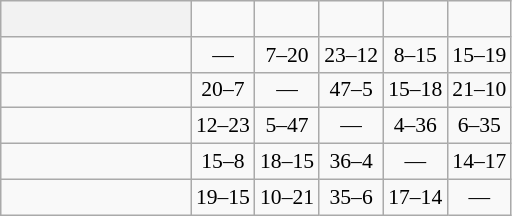<table class="wikitable" style="text-align:center; font-size:90%;">
<tr>
<th width=120> </th>
<td><strong></strong></td>
<td><strong></strong></td>
<td><strong></strong></td>
<td><strong></strong></td>
<td><strong></strong></td>
</tr>
<tr>
<td style="text-align:left;"></td>
<td>—</td>
<td>7–20</td>
<td>23–12</td>
<td>8–15</td>
<td>15–19</td>
</tr>
<tr>
<td style="text-align:left;"></td>
<td>20–7</td>
<td>—</td>
<td>47–5</td>
<td>15–18</td>
<td>21–10</td>
</tr>
<tr>
<td style="text-align:left;"></td>
<td>12–23</td>
<td>5–47</td>
<td>—</td>
<td>4–36</td>
<td>6–35</td>
</tr>
<tr>
<td style="text-align:left;"></td>
<td>15–8</td>
<td>18–15</td>
<td>36–4</td>
<td>—</td>
<td>14–17</td>
</tr>
<tr>
<td style="text-align:left;"></td>
<td>19–15</td>
<td>10–21</td>
<td>35–6</td>
<td>17–14</td>
<td>—</td>
</tr>
</table>
